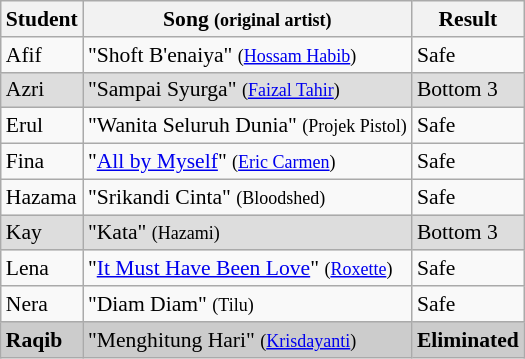<table class="wikitable" style="font-size:90%;">
<tr>
<th>Student</th>
<th>Song <small>(original artist)</small></th>
<th>Result</th>
</tr>
<tr>
<td>Afif</td>
<td>"Shoft B'enaiya" <small>(<a href='#'>Hossam Habib</a>)</small></td>
<td>Safe</td>
</tr>
<tr style="background:#ddd;">
<td>Azri</td>
<td>"Sampai Syurga" <small>(<a href='#'>Faizal Tahir</a>)</small></td>
<td>Bottom 3</td>
</tr>
<tr>
<td>Erul</td>
<td>"Wanita Seluruh Dunia" <small>(Projek Pistol)</small></td>
<td>Safe</td>
</tr>
<tr>
<td>Fina</td>
<td>"<a href='#'>All by Myself</a>" <small>(<a href='#'>Eric Carmen</a>)</small></td>
<td>Safe</td>
</tr>
<tr>
<td>Hazama</td>
<td>"Srikandi Cinta" <small>(Bloodshed)</small></td>
<td>Safe</td>
</tr>
<tr style="background:#ddd;">
<td>Kay</td>
<td>"Kata" <small>(Hazami)</small></td>
<td>Bottom 3</td>
</tr>
<tr>
<td>Lena</td>
<td>"<a href='#'>It Must Have Been Love</a>" <small>(<a href='#'>Roxette</a>)</small></td>
<td>Safe</td>
</tr>
<tr>
<td>Nera</td>
<td>"Diam Diam" <small>(Tilu)</small></td>
<td>Safe</td>
</tr>
<tr style="background:#ccc;">
<td><strong>Raqib</strong></td>
<td>"Menghitung Hari" <small>(<a href='#'>Krisdayanti</a>)</small></td>
<td><strong>Eliminated</strong></td>
</tr>
</table>
